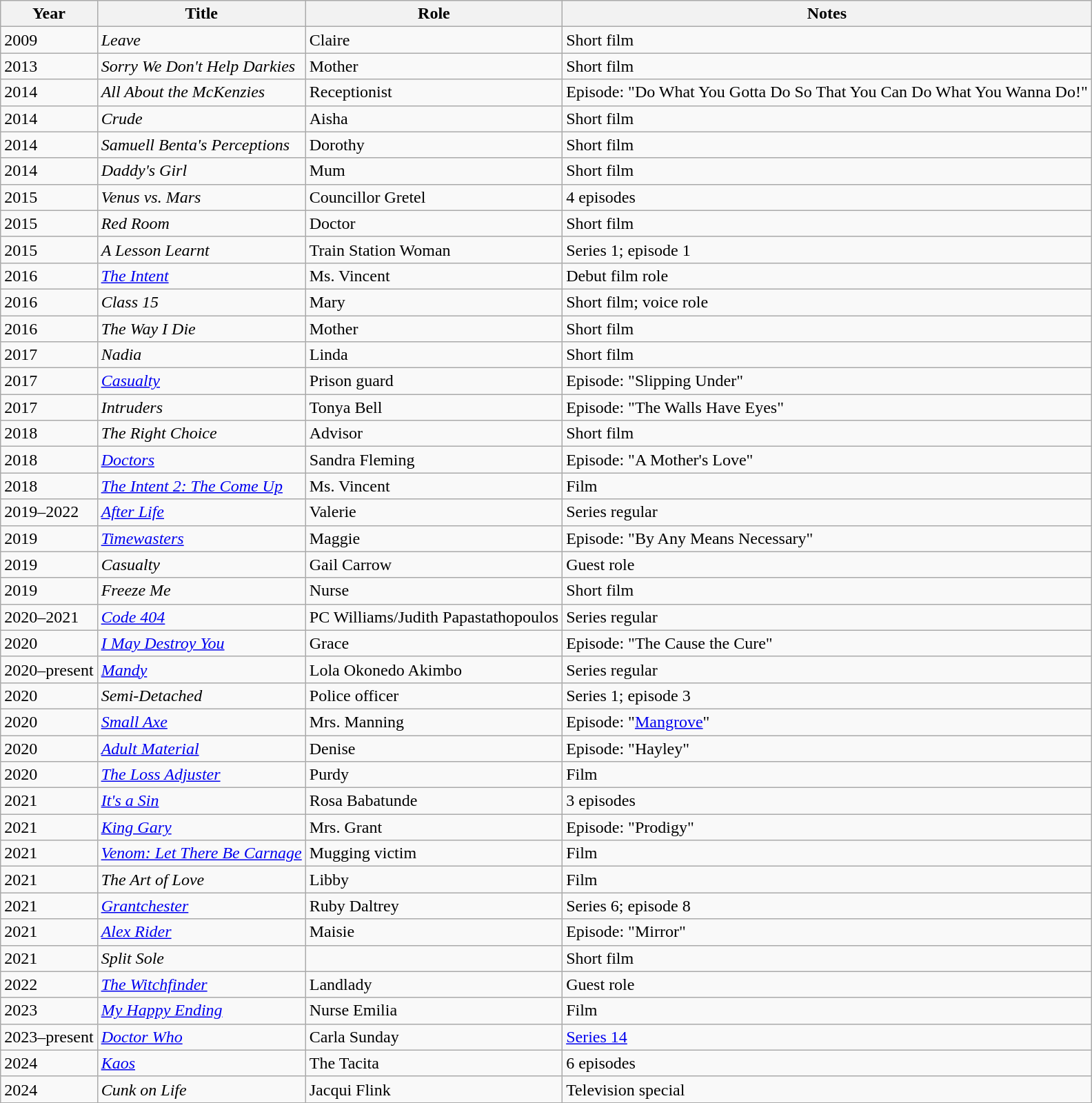<table class="wikitable sortable">
<tr>
<th>Year</th>
<th>Title</th>
<th>Role</th>
<th>Notes</th>
</tr>
<tr>
<td>2009</td>
<td><em>Leave</em></td>
<td>Claire</td>
<td>Short film</td>
</tr>
<tr>
<td>2013</td>
<td><em>Sorry We Don't Help Darkies</em></td>
<td>Mother</td>
<td>Short film</td>
</tr>
<tr>
<td>2014</td>
<td><em>All About the McKenzies</em></td>
<td>Receptionist</td>
<td>Episode: "Do What You Gotta Do So That You Can Do What You Wanna Do!"</td>
</tr>
<tr>
<td>2014</td>
<td><em>Crude</em></td>
<td>Aisha</td>
<td>Short film</td>
</tr>
<tr>
<td>2014</td>
<td><em>Samuell Benta's Perceptions</em></td>
<td>Dorothy</td>
<td>Short film</td>
</tr>
<tr>
<td>2014</td>
<td><em>Daddy's Girl</em></td>
<td>Mum</td>
<td>Short film</td>
</tr>
<tr>
<td>2015</td>
<td><em>Venus vs. Mars</em></td>
<td>Councillor Gretel</td>
<td>4 episodes</td>
</tr>
<tr>
<td>2015</td>
<td><em>Red Room</em></td>
<td>Doctor</td>
<td>Short film</td>
</tr>
<tr>
<td>2015</td>
<td><em>A Lesson Learnt</em></td>
<td>Train Station Woman</td>
<td>Series 1; episode 1</td>
</tr>
<tr>
<td>2016</td>
<td><em><a href='#'>The Intent</a></em></td>
<td>Ms. Vincent</td>
<td>Debut film role</td>
</tr>
<tr>
<td>2016</td>
<td><em>Class 15</em></td>
<td>Mary</td>
<td>Short film; voice role</td>
</tr>
<tr>
<td>2016</td>
<td><em>The Way I Die</em></td>
<td>Mother</td>
<td>Short film</td>
</tr>
<tr>
<td>2017</td>
<td><em>Nadia</em></td>
<td>Linda</td>
<td>Short film</td>
</tr>
<tr>
<td>2017</td>
<td><em><a href='#'>Casualty</a></em></td>
<td>Prison guard</td>
<td>Episode: "Slipping Under"</td>
</tr>
<tr>
<td>2017</td>
<td><em>Intruders</em></td>
<td>Tonya Bell</td>
<td>Episode: "The Walls Have Eyes"</td>
</tr>
<tr>
<td>2018</td>
<td><em>The Right Choice</em></td>
<td>Advisor</td>
<td>Short film</td>
</tr>
<tr>
<td>2018</td>
<td><em><a href='#'>Doctors</a></em></td>
<td>Sandra Fleming</td>
<td>Episode: "A Mother's Love"</td>
</tr>
<tr>
<td>2018</td>
<td><em><a href='#'>The Intent 2: The Come Up</a></em></td>
<td>Ms. Vincent</td>
<td>Film</td>
</tr>
<tr>
<td>2019–2022</td>
<td><em><a href='#'>After Life</a></em></td>
<td>Valerie</td>
<td>Series regular</td>
</tr>
<tr>
<td>2019</td>
<td><em><a href='#'>Timewasters</a></em></td>
<td>Maggie</td>
<td>Episode: "By Any Means Necessary"</td>
</tr>
<tr>
<td>2019</td>
<td><em>Casualty</em></td>
<td>Gail Carrow</td>
<td>Guest role</td>
</tr>
<tr>
<td>2019</td>
<td><em>Freeze Me</em></td>
<td>Nurse</td>
<td>Short film</td>
</tr>
<tr>
<td>2020–2021</td>
<td><em><a href='#'>Code 404</a></em></td>
<td>PC Williams/Judith Papastathopoulos</td>
<td>Series regular</td>
</tr>
<tr>
<td>2020</td>
<td><em><a href='#'>I May Destroy You</a></em></td>
<td>Grace</td>
<td>Episode: "The Cause the Cure"</td>
</tr>
<tr>
<td>2020–present</td>
<td><em><a href='#'>Mandy</a></em></td>
<td>Lola Okonedo Akimbo</td>
<td>Series regular</td>
</tr>
<tr>
<td>2020</td>
<td><em>Semi-Detached</em></td>
<td>Police officer</td>
<td>Series 1; episode 3</td>
</tr>
<tr>
<td>2020</td>
<td><em><a href='#'>Small Axe</a></em></td>
<td>Mrs. Manning</td>
<td>Episode: "<a href='#'>Mangrove</a>"</td>
</tr>
<tr>
<td>2020</td>
<td><em><a href='#'>Adult Material</a></em></td>
<td>Denise</td>
<td>Episode: "Hayley"</td>
</tr>
<tr>
<td>2020</td>
<td><em><a href='#'>The Loss Adjuster</a></em></td>
<td>Purdy</td>
<td>Film</td>
</tr>
<tr>
<td>2021</td>
<td><em><a href='#'>It's a Sin</a></em></td>
<td>Rosa Babatunde</td>
<td>3 episodes</td>
</tr>
<tr>
<td>2021</td>
<td><em><a href='#'>King Gary</a></em></td>
<td>Mrs. Grant</td>
<td>Episode: "Prodigy"</td>
</tr>
<tr>
<td>2021</td>
<td><em><a href='#'>Venom: Let There Be Carnage</a></em></td>
<td>Mugging victim</td>
<td>Film</td>
</tr>
<tr>
<td>2021</td>
<td><em>The Art of Love</em></td>
<td>Libby</td>
<td>Film</td>
</tr>
<tr>
<td>2021</td>
<td><em><a href='#'>Grantchester</a></em></td>
<td>Ruby Daltrey</td>
<td>Series 6; episode 8</td>
</tr>
<tr>
<td>2021</td>
<td><em><a href='#'>Alex Rider</a></em></td>
<td>Maisie</td>
<td>Episode: "Mirror"</td>
</tr>
<tr>
<td>2021</td>
<td><em>Split Sole</em></td>
<td></td>
<td>Short film</td>
</tr>
<tr>
<td>2022</td>
<td><em><a href='#'>The Witchfinder</a></em></td>
<td>Landlady</td>
<td>Guest role</td>
</tr>
<tr>
<td>2023</td>
<td><em><a href='#'>My Happy Ending</a></em></td>
<td>Nurse Emilia</td>
<td>Film</td>
</tr>
<tr>
<td>2023–present</td>
<td><em><a href='#'>Doctor Who</a></em></td>
<td>Carla Sunday</td>
<td><a href='#'>Series 14</a></td>
</tr>
<tr>
<td>2024</td>
<td><em><a href='#'>Kaos</a></em></td>
<td>The Tacita</td>
<td>6 episodes</td>
</tr>
<tr>
<td>2024</td>
<td><em>Cunk on Life</em></td>
<td>Jacqui Flink</td>
<td>Television special</td>
</tr>
<tr>
</tr>
</table>
